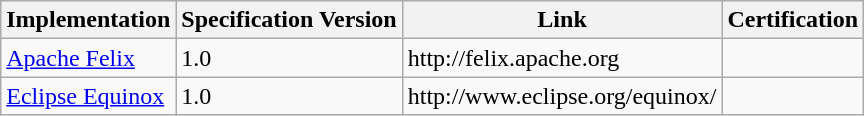<table class="wikitable sortable">
<tr>
<th>Implementation</th>
<th>Specification Version</th>
<th>Link</th>
<th>Certification</th>
</tr>
<tr>
<td><a href='#'>Apache Felix</a></td>
<td>1.0</td>
<td>http://felix.apache.org</td>
<td></td>
</tr>
<tr>
<td><a href='#'>Eclipse Equinox</a></td>
<td>1.0</td>
<td>http://www.eclipse.org/equinox/</td>
<td></td>
</tr>
</table>
